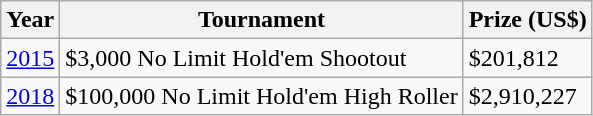<table class="wikitable">
<tr>
<th>Year</th>
<th>Tournament</th>
<th>Prize (US$)</th>
</tr>
<tr>
<td><a href='#'>2015</a></td>
<td>$3,000 No Limit Hold'em Shootout</td>
<td>$201,812</td>
</tr>
<tr>
<td><a href='#'>2018</a></td>
<td>$100,000 No Limit Hold'em High Roller</td>
<td>$2,910,227</td>
</tr>
</table>
